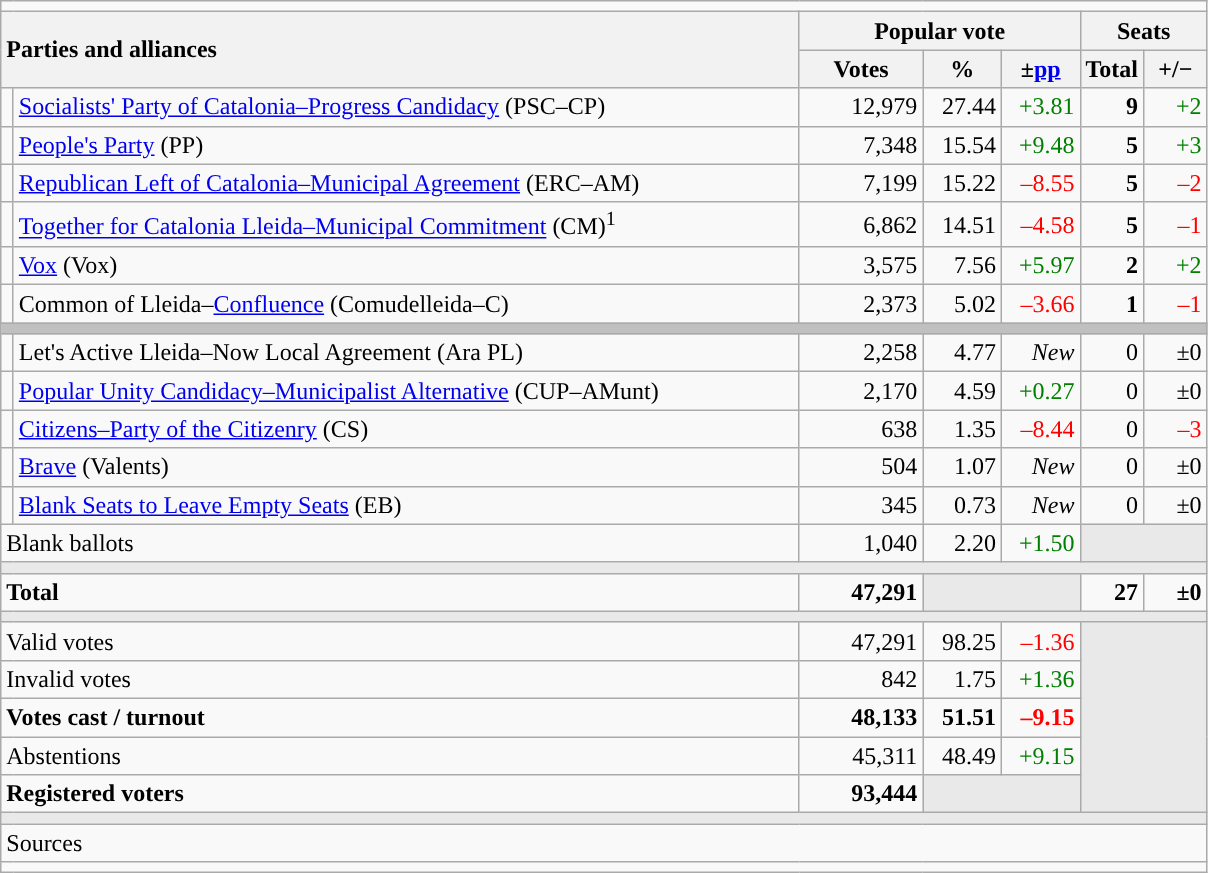<table class="wikitable" style="text-align:right;">
<tr>
<td colspan="7"></td>
</tr>
<tr>
<th style="text-align:left;" rowspan="2" colspan="2" width="525">Parties and alliances</th>
<th colspan="3">Popular vote</th>
<th colspan="2">Seats</th>
</tr>
<tr>
<th width="75">Votes</th>
<th width="45">%</th>
<th width="45">±<a href='#'>pp</a></th>
<th width="35">Total</th>
<th width="35">+/−</th>
</tr>
<tr>
<td width="1" style="color:inherit;background:"></td>
<td align="left"><a href='#'>Socialists' Party of Catalonia–Progress Candidacy</a> (PSC–CP)</td>
<td>12,979</td>
<td>27.44</td>
<td style="color:green;">+3.81</td>
<td><strong>9</strong></td>
<td style="color:green;">+2</td>
</tr>
<tr>
<td style="color:inherit;background:"></td>
<td align="left"><a href='#'>People's Party</a> (PP)</td>
<td>7,348</td>
<td>15.54</td>
<td style="color:green;">+9.48</td>
<td><strong>5</strong></td>
<td style="color:green;">+3</td>
</tr>
<tr>
<td style="color:inherit;background:"></td>
<td align="left"><a href='#'>Republican Left of Catalonia–Municipal Agreement</a> (ERC–AM)</td>
<td>7,199</td>
<td>15.22</td>
<td style="color:red;">–8.55</td>
<td><strong>5</strong></td>
<td style="color:red;">–2</td>
</tr>
<tr>
<td style="color:inherit;background:"></td>
<td align="left"><a href='#'>Together for Catalonia Lleida–Municipal Commitment</a> (CM)<sup>1</sup></td>
<td>6,862</td>
<td>14.51</td>
<td style="color:red;">–4.58</td>
<td><strong>5</strong></td>
<td style="color:red;">–1</td>
</tr>
<tr>
<td style="color:inherit;background:"></td>
<td align="left"><a href='#'>Vox</a> (Vox)</td>
<td>3,575</td>
<td>7.56</td>
<td style="color:green;">+5.97</td>
<td><strong>2</strong></td>
<td style="color:green;">+2</td>
</tr>
<tr>
<td style="color:inherit;background:"></td>
<td align="left">Common of Lleida–<a href='#'>Confluence</a> (Comudelleida–C)</td>
<td>2,373</td>
<td>5.02</td>
<td style="color:red;">–3.66</td>
<td><strong>1</strong></td>
<td style="color:red;">–1</td>
</tr>
<tr>
<td colspan="7" bgcolor="#C0C0C0"></td>
</tr>
<tr>
<td style="color:inherit;background:"></td>
<td align="left">Let's Active Lleida–Now Local Agreement (Ara PL)</td>
<td>2,258</td>
<td>4.77</td>
<td><em>New</em></td>
<td>0</td>
<td>±0</td>
</tr>
<tr>
<td style="color:inherit;background:"></td>
<td align="left"><a href='#'>Popular Unity Candidacy–Municipalist Alternative</a> (CUP–AMunt)</td>
<td>2,170</td>
<td>4.59</td>
<td style="color:green;">+0.27</td>
<td>0</td>
<td>±0</td>
</tr>
<tr>
<td style="color:inherit;background:"></td>
<td align="left"><a href='#'>Citizens–Party of the Citizenry</a> (CS)</td>
<td>638</td>
<td>1.35</td>
<td style="color:red;">–8.44</td>
<td>0</td>
<td style="color:red;">–3</td>
</tr>
<tr>
<td style="color:inherit;background:"></td>
<td align="left"><a href='#'>Brave</a> (Valents)</td>
<td>504</td>
<td>1.07</td>
<td><em>New</em></td>
<td>0</td>
<td>±0</td>
</tr>
<tr>
<td style="color:inherit;background:"></td>
<td align="left"><a href='#'>Blank Seats to Leave Empty Seats</a> (EB)</td>
<td>345</td>
<td>0.73</td>
<td><em>New</em></td>
<td>0</td>
<td>±0</td>
</tr>
<tr>
<td align="left" colspan="2">Blank ballots</td>
<td>1,040</td>
<td>2.20</td>
<td style="color:green;">+1.50</td>
<td bgcolor="#E9E9E9" colspan="2"></td>
</tr>
<tr>
<td colspan="7" bgcolor="#E9E9E9"></td>
</tr>
<tr style="font-weight:bold;">
<td align="left" colspan="2">Total</td>
<td>47,291</td>
<td bgcolor="#E9E9E9" colspan="2"></td>
<td>27</td>
<td>±0</td>
</tr>
<tr>
<td colspan="7" bgcolor="#E9E9E9"></td>
</tr>
<tr>
<td align="left" colspan="2">Valid votes</td>
<td>47,291</td>
<td>98.25</td>
<td style="color:red;">–1.36</td>
<td bgcolor="#E9E9E9" colspan="2" rowspan="5"></td>
</tr>
<tr>
<td align="left" colspan="2">Invalid votes</td>
<td>842</td>
<td>1.75</td>
<td style="color:green;">+1.36</td>
</tr>
<tr style="font-weight:bold;">
<td align="left" colspan="2">Votes cast / turnout</td>
<td>48,133</td>
<td>51.51</td>
<td style="color:red;">–9.15</td>
</tr>
<tr>
<td align="left" colspan="2">Abstentions</td>
<td>45,311</td>
<td>48.49</td>
<td style="color:green;">+9.15</td>
</tr>
<tr style="font-weight:bold;">
<td align="left" colspan="2">Registered voters</td>
<td>93,444</td>
<td bgcolor="#E9E9E9" colspan="2"></td>
</tr>
<tr>
<td colspan="7" bgcolor="#E9E9E9"></td>
</tr>
<tr>
<td align="left" colspan="7">Sources</td>
</tr>
<tr>
<td colspan="7" style="text-align:left; max-width:790px;"></td>
</tr>
</table>
